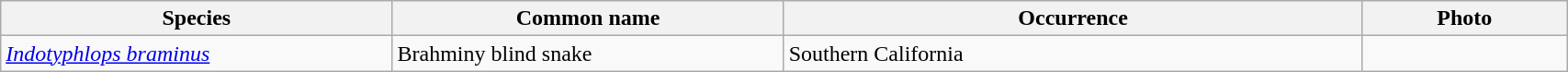<table width=90% class="wikitable">
<tr>
<th width=25%>Species</th>
<th width=25%>Common name</th>
<th>Occurrence</th>
<th>Photo</th>
</tr>
<tr>
<td><em><a href='#'>Indotyphlops braminus</a></em> </td>
<td>Brahminy blind snake</td>
<td>Southern California</td>
<td></td>
</tr>
</table>
